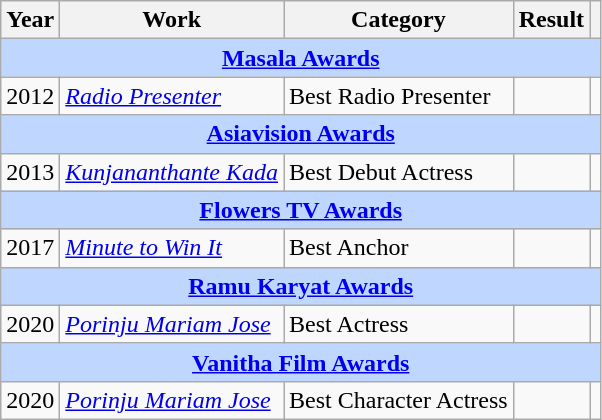<table class="wikitable sortable">
<tr>
<th>Year</th>
<th>Work</th>
<th>Category</th>
<th>Result</th>
<th scope="col" class="unsortable"></th>
</tr>
<tr>
<th style="background:#bfd7ff;" colspan="5"><strong><a href='#'>Masala Awards</a></strong></th>
</tr>
<tr>
<td>2012</td>
<td><em><a href='#'>Radio Presenter</a></em></td>
<td>Best Radio Presenter</td>
<td></td>
<td></td>
</tr>
<tr>
<th style="background:#bfd7ff;" colspan="5"><strong><a href='#'>Asiavision Awards</a></strong></th>
</tr>
<tr>
<td>2013</td>
<td><em><a href='#'>Kunjananthante Kada</a></em></td>
<td>Best Debut Actress</td>
<td></td>
<td></td>
</tr>
<tr>
<th style="background:#bfd7ff;" colspan="5"><strong><a href='#'>Flowers TV Awards</a></strong></th>
</tr>
<tr>
<td>2017</td>
<td><em><a href='#'>Minute to Win It</a></em></td>
<td>Best Anchor</td>
<td></td>
<td></td>
</tr>
<tr>
<th style="background:#bfd7ff;" colspan="5"><strong><a href='#'>Ramu Karyat Awards</a></strong></th>
</tr>
<tr>
<td>2020</td>
<td><em><a href='#'>Porinju Mariam Jose</a></em></td>
<td>Best Actress</td>
<td></td>
<td></td>
</tr>
<tr>
<th style="background:#bfd7ff;" colspan="5"><strong><a href='#'>Vanitha Film Awards</a></strong></th>
</tr>
<tr>
<td>2020</td>
<td><em><a href='#'>Porinju Mariam Jose</a></em></td>
<td>Best Character Actress</td>
<td></td>
<td></td>
</tr>
</table>
